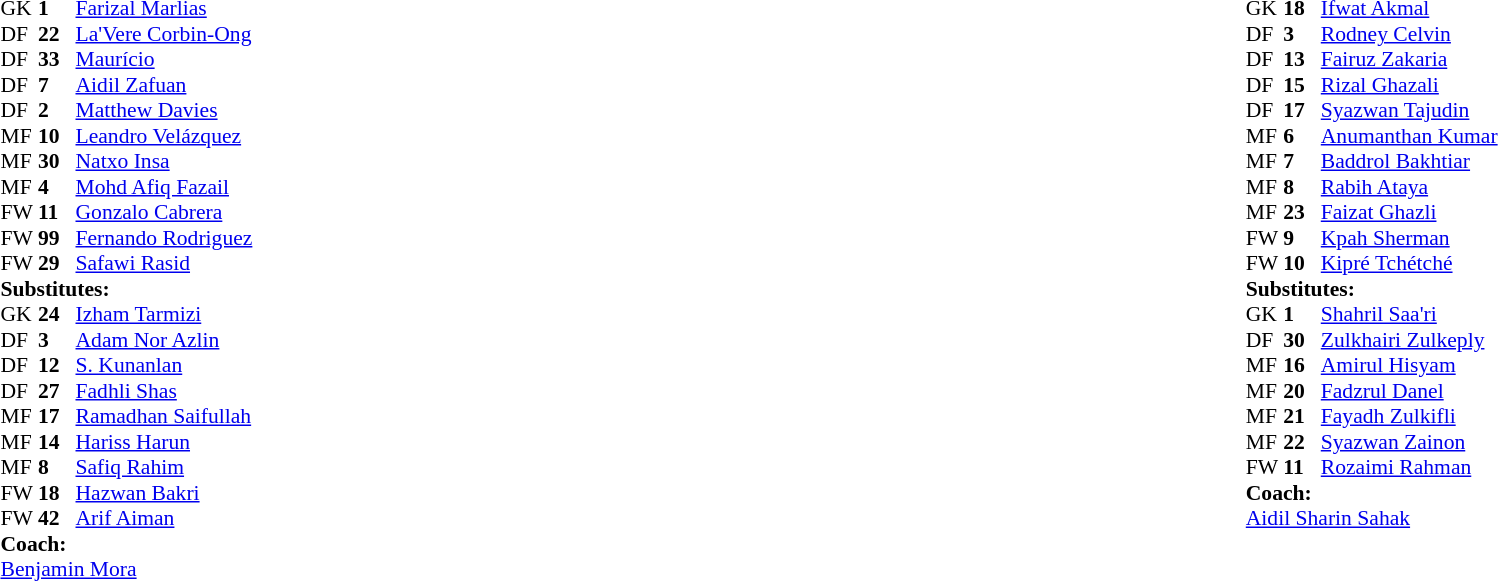<table width="100%">
<tr>
<td valign="top" width="45%"><br><table style="font-size: 90%" cellspacing="0" cellpadding="0">
<tr>
<th width="25"></th>
<th width="25"></th>
</tr>
<tr>
<td>GK</td>
<td><strong>1</strong></td>
<td><a href='#'>Farizal Marlias</a></td>
<td></td>
<td></td>
</tr>
<tr>
<td>DF</td>
<td><strong>22</strong></td>
<td><a href='#'>La'Vere Corbin-Ong</a></td>
<td></td>
<td></td>
</tr>
<tr>
<td>DF</td>
<td><strong>33</strong></td>
<td><a href='#'>Maurício</a></td>
<td></td>
<td></td>
</tr>
<tr>
<td>DF</td>
<td><strong>7</strong></td>
<td><a href='#'>Aidil Zafuan</a></td>
<td></td>
<td></td>
</tr>
<tr>
<td>DF</td>
<td><strong>2</strong></td>
<td><a href='#'>Matthew Davies</a></td>
<td></td>
<td></td>
</tr>
<tr>
<td>MF</td>
<td><strong>10</strong></td>
<td><a href='#'>Leandro Velázquez</a></td>
<td></td>
<td></td>
</tr>
<tr>
<td>MF</td>
<td><strong>30</strong></td>
<td><a href='#'>Natxo Insa</a></td>
<td></td>
<td></td>
</tr>
<tr>
<td>MF</td>
<td><strong>4</strong></td>
<td><a href='#'>Mohd Afiq Fazail</a></td>
<td></td>
<td></td>
</tr>
<tr>
<td>FW</td>
<td><strong>11</strong></td>
<td><a href='#'>Gonzalo Cabrera</a></td>
<td></td>
<td></td>
</tr>
<tr>
<td>FW</td>
<td><strong>99</strong></td>
<td><a href='#'>Fernando Rodriguez</a></td>
<td></td>
<td></td>
</tr>
<tr>
<td>FW</td>
<td><strong>29</strong></td>
<td><a href='#'>Safawi Rasid</a></td>
<td></td>
<td></td>
</tr>
<tr>
<td colspan=3><strong>Substitutes:</strong></td>
</tr>
<tr>
<td>GK</td>
<td><strong>24</strong></td>
<td><a href='#'>Izham Tarmizi</a></td>
<td></td>
<td></td>
</tr>
<tr>
<td>DF</td>
<td><strong>3</strong></td>
<td><a href='#'>Adam Nor Azlin</a></td>
<td></td>
<td></td>
</tr>
<tr>
<td>DF</td>
<td><strong>12</strong></td>
<td><a href='#'>S. Kunanlan</a></td>
<td></td>
<td></td>
</tr>
<tr>
<td>DF</td>
<td><strong>27</strong></td>
<td><a href='#'>Fadhli Shas</a></td>
<td></td>
<td></td>
</tr>
<tr>
<td>MF</td>
<td><strong>17</strong></td>
<td><a href='#'>Ramadhan Saifullah</a></td>
<td></td>
<td></td>
</tr>
<tr>
<td>MF</td>
<td><strong>14</strong></td>
<td><a href='#'>Hariss Harun</a></td>
<td></td>
<td></td>
</tr>
<tr>
<td>MF</td>
<td><strong>8</strong></td>
<td><a href='#'>Safiq Rahim</a></td>
<td></td>
<td></td>
</tr>
<tr>
<td>FW</td>
<td><strong>18</strong></td>
<td><a href='#'>Hazwan Bakri</a></td>
<td></td>
<td></td>
</tr>
<tr>
<td>FW</td>
<td><strong>42</strong></td>
<td><a href='#'>Arif Aiman</a></td>
<td></td>
<td></td>
</tr>
<tr>
<td colspan=3><strong>Coach:</strong></td>
</tr>
<tr>
<td colspan=3><a href='#'>Benjamin Mora</a></td>
</tr>
</table>
</td>
<td valign="top"></td>
<td valign="top" width="55%"><br><table style="font-size: 90%" cellspacing="0" cellpadding="0" align="center">
<tr>
<th width="25"></th>
<th width="25"></th>
</tr>
<tr>
<td>GK</td>
<td><strong>18</strong></td>
<td><a href='#'>Ifwat Akmal</a></td>
<td></td>
<td></td>
</tr>
<tr>
<td>DF</td>
<td><strong>3</strong></td>
<td><a href='#'>Rodney Celvin</a></td>
<td></td>
<td></td>
</tr>
<tr>
<td>DF</td>
<td><strong>13</strong></td>
<td><a href='#'>Fairuz Zakaria</a></td>
<td></td>
<td></td>
</tr>
<tr>
<td>DF</td>
<td><strong>15</strong></td>
<td><a href='#'>Rizal Ghazali</a></td>
<td></td>
<td></td>
</tr>
<tr>
<td>DF</td>
<td><strong>17</strong></td>
<td><a href='#'>Syazwan Tajudin</a></td>
<td></td>
<td></td>
</tr>
<tr>
<td>MF</td>
<td><strong>6</strong></td>
<td><a href='#'>Anumanthan Kumar</a></td>
<td></td>
<td></td>
</tr>
<tr>
<td>MF</td>
<td><strong>7</strong></td>
<td><a href='#'>Baddrol Bakhtiar</a></td>
<td></td>
<td></td>
</tr>
<tr>
<td>MF</td>
<td><strong>8</strong></td>
<td><a href='#'>Rabih Ataya</a></td>
<td></td>
<td></td>
</tr>
<tr>
<td>MF</td>
<td><strong>23</strong></td>
<td><a href='#'>Faizat Ghazli</a></td>
<td></td>
<td></td>
</tr>
<tr>
<td>FW</td>
<td><strong>9</strong></td>
<td><a href='#'>Kpah Sherman</a></td>
<td></td>
<td></td>
</tr>
<tr>
<td>FW</td>
<td><strong>10</strong></td>
<td><a href='#'>Kipré Tchétché</a></td>
<td></td>
<td></td>
</tr>
<tr>
<td colspan=3><strong>Substitutes:</strong></td>
</tr>
<tr>
<td>GK</td>
<td><strong>1</strong></td>
<td><a href='#'>Shahril Saa'ri</a></td>
<td></td>
<td></td>
</tr>
<tr>
<td>DF</td>
<td><strong>30</strong></td>
<td><a href='#'>Zulkhairi Zulkeply</a></td>
<td></td>
<td></td>
</tr>
<tr>
<td>MF</td>
<td><strong>16</strong></td>
<td><a href='#'>Amirul Hisyam</a></td>
<td></td>
<td></td>
</tr>
<tr>
<td>MF</td>
<td><strong>20</strong></td>
<td><a href='#'>Fadzrul Danel</a></td>
<td></td>
<td></td>
</tr>
<tr>
<td>MF</td>
<td><strong>21</strong></td>
<td><a href='#'>Fayadh Zulkifli</a></td>
<td></td>
<td></td>
</tr>
<tr>
<td>MF</td>
<td><strong>22</strong></td>
<td><a href='#'>Syazwan Zainon</a></td>
<td></td>
<td></td>
</tr>
<tr>
<td>FW</td>
<td><strong>11</strong></td>
<td><a href='#'>Rozaimi Rahman</a></td>
<td></td>
<td></td>
</tr>
<tr>
<td colspan=3><strong>Coach:</strong></td>
</tr>
<tr>
<td colspan=3><a href='#'>Aidil Sharin Sahak</a></td>
</tr>
</table>
</td>
</tr>
</table>
